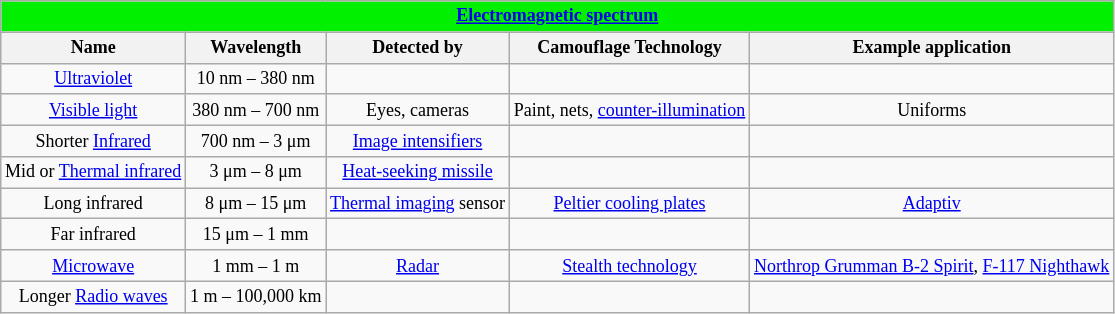<table class=wikitable style="text-align:center; font-size:12px; margin:2px">
<tr bgcolor= style="font-size: smaller;">
<td colspan="5" style="text-align:center;"><strong><a href='#'>Electromagnetic spectrum</a></strong></td>
</tr>
<tr>
<th>Name</th>
<th>Wavelength</th>
<th>Detected by</th>
<th>Camouflage Technology</th>
<th>Example application</th>
</tr>
<tr>
<td><a href='#'>Ultraviolet</a></td>
<td>10 nm – 380 nm</td>
<td></td>
<td></td>
<td></td>
</tr>
<tr>
<td><a href='#'>Visible light</a></td>
<td>380 nm – 700 nm</td>
<td>Eyes, cameras</td>
<td>Paint, nets, <a href='#'>counter-illumination</a></td>
<td>Uniforms</td>
</tr>
<tr>
<td>Shorter <a href='#'>Infrared</a></td>
<td>700 nm – 3 μm</td>
<td><a href='#'>Image intensifiers</a></td>
<td></td>
<td></td>
</tr>
<tr>
<td>Mid or <a href='#'>Thermal infrared</a></td>
<td>3 μm – 8 μm</td>
<td><a href='#'>Heat-seeking missile</a></td>
<td></td>
<td></td>
</tr>
<tr>
<td>Long infrared</td>
<td>8 μm – 15 μm</td>
<td><a href='#'>Thermal imaging</a> sensor</td>
<td><a href='#'>Peltier cooling plates</a></td>
<td><a href='#'>Adaptiv</a></td>
</tr>
<tr>
<td>Far infrared</td>
<td>15 μm – 1 mm</td>
<td></td>
<td></td>
<td></td>
</tr>
<tr>
<td><a href='#'>Microwave</a></td>
<td>1 mm – 1 m</td>
<td><a href='#'>Radar</a></td>
<td><a href='#'>Stealth technology</a></td>
<td><a href='#'>Northrop Grumman B-2 Spirit</a>, <a href='#'>F-117 Nighthawk</a></td>
</tr>
<tr>
<td>Longer <a href='#'>Radio waves</a></td>
<td>1 m – 100,000 km</td>
<td></td>
<td></td>
<td></td>
</tr>
</table>
